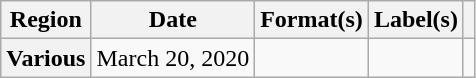<table class="wikitable plainrowheaders">
<tr>
<th>Region</th>
<th>Date</th>
<th>Format(s)</th>
<th>Label(s)</th>
<th></th>
</tr>
<tr>
<th scope="row">Various</th>
<td>March 20, 2020</td>
<td></td>
<td></td>
<td style="text-align: center;"></td>
</tr>
</table>
